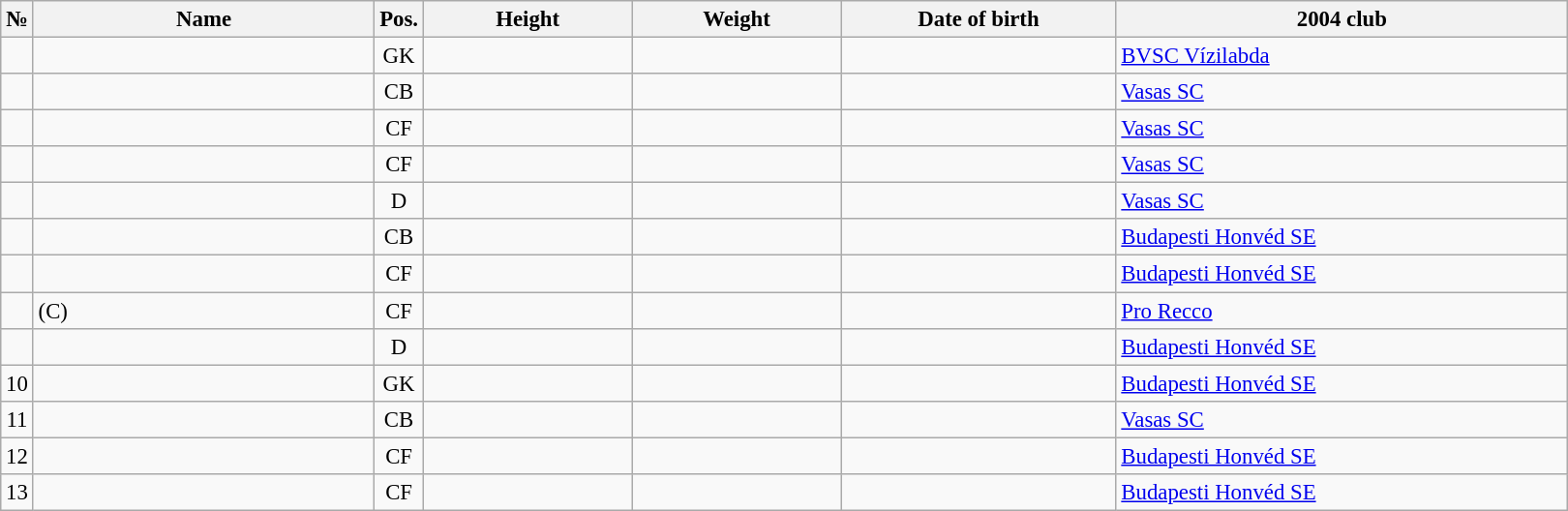<table class="wikitable sortable" style="font-size:95%; text-align:center;">
<tr>
<th>№</th>
<th style="width:15em">Name</th>
<th>Pos.</th>
<th style="width:9em">Height</th>
<th style="width:9em">Weight</th>
<th style="width:12em">Date of birth</th>
<th style="width:20em">2004 club</th>
</tr>
<tr>
<td></td>
<td style="text-align:left;"></td>
<td>GK</td>
<td></td>
<td></td>
<td style="text-align:right;"></td>
<td style="text-align:left;"> <a href='#'>BVSC Vízilabda</a></td>
</tr>
<tr>
<td></td>
<td style="text-align:left;"></td>
<td>CB</td>
<td></td>
<td></td>
<td style="text-align:right;"></td>
<td style="text-align:left;"> <a href='#'>Vasas SC</a></td>
</tr>
<tr>
<td></td>
<td style="text-align:left;"></td>
<td>CF</td>
<td></td>
<td></td>
<td style="text-align:right;"></td>
<td style="text-align:left;"> <a href='#'>Vasas SC</a></td>
</tr>
<tr>
<td></td>
<td style="text-align:left;"></td>
<td>CF</td>
<td></td>
<td></td>
<td style="text-align:right;"></td>
<td style="text-align:left;"> <a href='#'>Vasas SC</a></td>
</tr>
<tr>
<td></td>
<td style="text-align:left;"></td>
<td>D</td>
<td></td>
<td></td>
<td style="text-align:right;"></td>
<td style="text-align:left;"> <a href='#'>Vasas SC</a></td>
</tr>
<tr>
<td></td>
<td style="text-align:left;"></td>
<td>CB</td>
<td></td>
<td></td>
<td style="text-align:right;"></td>
<td style="text-align:left;"> <a href='#'>Budapesti Honvéd SE</a></td>
</tr>
<tr>
<td></td>
<td style="text-align:left;"></td>
<td>CF</td>
<td></td>
<td></td>
<td style="text-align:right;"></td>
<td style="text-align:left;"> <a href='#'>Budapesti Honvéd SE</a></td>
</tr>
<tr>
<td></td>
<td style="text-align:left;"> (C)</td>
<td>CF</td>
<td></td>
<td></td>
<td style="text-align:right;"></td>
<td style="text-align:left;"> <a href='#'>Pro Recco</a></td>
</tr>
<tr>
<td></td>
<td style="text-align:left;"></td>
<td>D</td>
<td></td>
<td></td>
<td style="text-align:right;"></td>
<td style="text-align:left;"> <a href='#'>Budapesti Honvéd SE</a></td>
</tr>
<tr>
<td>10</td>
<td style="text-align:left;"></td>
<td>GK</td>
<td></td>
<td></td>
<td style="text-align:right;"></td>
<td style="text-align:left;"> <a href='#'>Budapesti Honvéd SE</a></td>
</tr>
<tr>
<td>11</td>
<td style="text-align:left;"></td>
<td>CB</td>
<td></td>
<td></td>
<td style="text-align:right;"></td>
<td style="text-align:left;"> <a href='#'>Vasas SC</a></td>
</tr>
<tr>
<td>12</td>
<td style="text-align:left;"></td>
<td>CF</td>
<td></td>
<td></td>
<td style="text-align:right;"></td>
<td style="text-align:left;"> <a href='#'>Budapesti Honvéd SE</a></td>
</tr>
<tr>
<td>13</td>
<td style="text-align:left;"></td>
<td>CF</td>
<td></td>
<td></td>
<td style="text-align:right;"></td>
<td style="text-align:left;"> <a href='#'>Budapesti Honvéd SE</a></td>
</tr>
</table>
